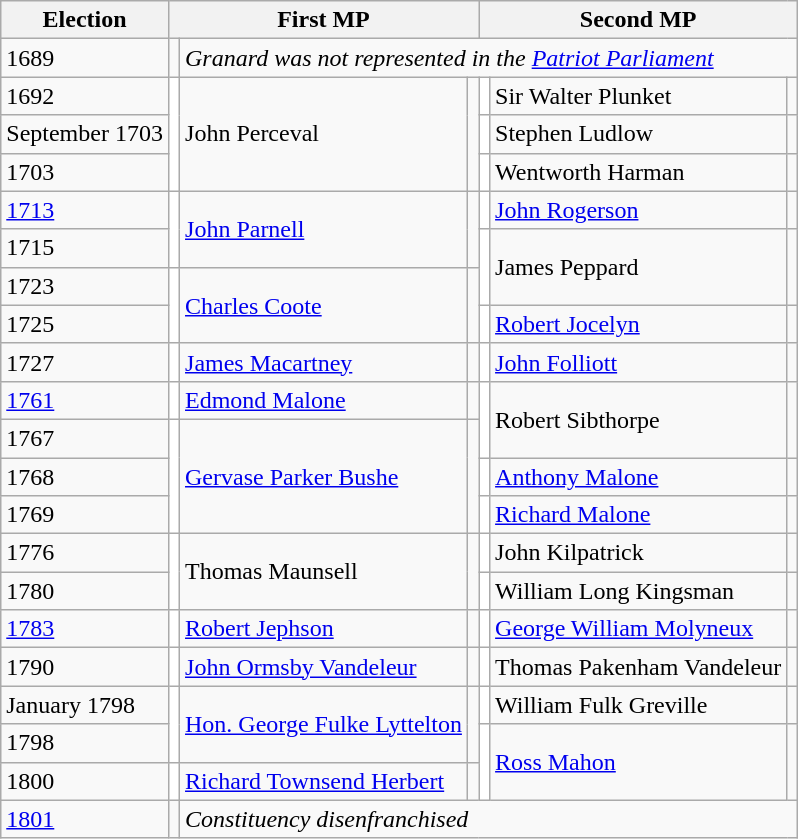<table class="wikitable">
<tr>
<th>Election</th>
<th colspan=3>First MP</th>
<th colspan=3>Second MP</th>
</tr>
<tr>
<td>1689</td>
<td></td>
<td colspan="5"><em>Granard was not represented in the <a href='#'>Patriot Parliament</a></em></td>
</tr>
<tr>
<td>1692</td>
<td rowspan="3" style="background-color: white"></td>
<td rowspan="3">John Perceval</td>
<td rowspan="3"></td>
<td style="background-color: white"></td>
<td>Sir Walter Plunket</td>
<td></td>
</tr>
<tr>
<td>September 1703</td>
<td style="background-color: white"></td>
<td>Stephen Ludlow</td>
<td></td>
</tr>
<tr>
<td>1703</td>
<td style="background-color: white"></td>
<td>Wentworth Harman</td>
<td></td>
</tr>
<tr>
<td><a href='#'>1713</a></td>
<td rowspan="2" style="background-color: white"></td>
<td rowspan="2"><a href='#'>John Parnell</a></td>
<td rowspan="2"></td>
<td style="background-color: white"></td>
<td><a href='#'>John Rogerson</a></td>
<td></td>
</tr>
<tr>
<td>1715</td>
<td rowspan="2" style="background-color: white"></td>
<td rowspan="2">James Peppard</td>
<td rowspan="2"></td>
</tr>
<tr>
<td>1723</td>
<td rowspan="2" style="background-color: white"></td>
<td rowspan="2"><a href='#'>Charles Coote</a></td>
<td rowspan="2"></td>
</tr>
<tr>
<td>1725</td>
<td style="background-color: white"></td>
<td><a href='#'>Robert Jocelyn</a></td>
<td></td>
</tr>
<tr>
<td>1727</td>
<td style="background-color: white"></td>
<td><a href='#'>James Macartney</a></td>
<td></td>
<td style="background-color: white"></td>
<td><a href='#'>John Folliott</a></td>
<td></td>
</tr>
<tr>
<td><a href='#'>1761</a></td>
<td style="background-color: white"></td>
<td><a href='#'>Edmond Malone</a></td>
<td></td>
<td rowspan="2" style="background-color: white"></td>
<td rowspan="2">Robert Sibthorpe</td>
<td rowspan="2"></td>
</tr>
<tr>
<td>1767</td>
<td rowspan="3" style="background-color: white"></td>
<td rowspan="3"><a href='#'>Gervase Parker Bushe</a></td>
<td rowspan="3"></td>
</tr>
<tr>
<td>1768</td>
<td style="background-color: white"></td>
<td><a href='#'>Anthony Malone</a></td>
<td></td>
</tr>
<tr>
<td>1769</td>
<td style="background-color: white"></td>
<td><a href='#'>Richard Malone</a></td>
<td></td>
</tr>
<tr>
<td>1776</td>
<td rowspan="2" style="background-color: white"></td>
<td rowspan="2">Thomas Maunsell</td>
<td rowspan="2"></td>
<td style="background-color: white"></td>
<td>John Kilpatrick</td>
<td></td>
</tr>
<tr>
<td>1780</td>
<td style="background-color: white"></td>
<td>William Long Kingsman</td>
<td></td>
</tr>
<tr>
<td><a href='#'>1783</a></td>
<td style="background-color: white"></td>
<td><a href='#'>Robert Jephson</a></td>
<td></td>
<td style="background-color: white"></td>
<td><a href='#'>George William Molyneux</a></td>
<td></td>
</tr>
<tr>
<td>1790</td>
<td style="background-color: white"></td>
<td><a href='#'>John Ormsby Vandeleur</a></td>
<td></td>
<td style="background-color: white"></td>
<td>Thomas Pakenham Vandeleur</td>
<td></td>
</tr>
<tr>
<td>January 1798</td>
<td rowspan="2" style="background-color: white"></td>
<td rowspan="2"><a href='#'>Hon. George Fulke Lyttelton</a></td>
<td rowspan="2"></td>
<td style="background-color: white"></td>
<td>William Fulk Greville</td>
<td></td>
</tr>
<tr>
<td>1798</td>
<td rowspan="2" style="background-color: white"></td>
<td rowspan="2"><a href='#'>Ross Mahon</a></td>
<td rowspan="2"></td>
</tr>
<tr>
<td>1800</td>
<td style="background-color: white"></td>
<td><a href='#'>Richard Townsend Herbert</a></td>
<td></td>
</tr>
<tr>
<td><a href='#'>1801</a></td>
<td></td>
<td colspan="5"><em>Constituency disenfranchised</em></td>
</tr>
</table>
